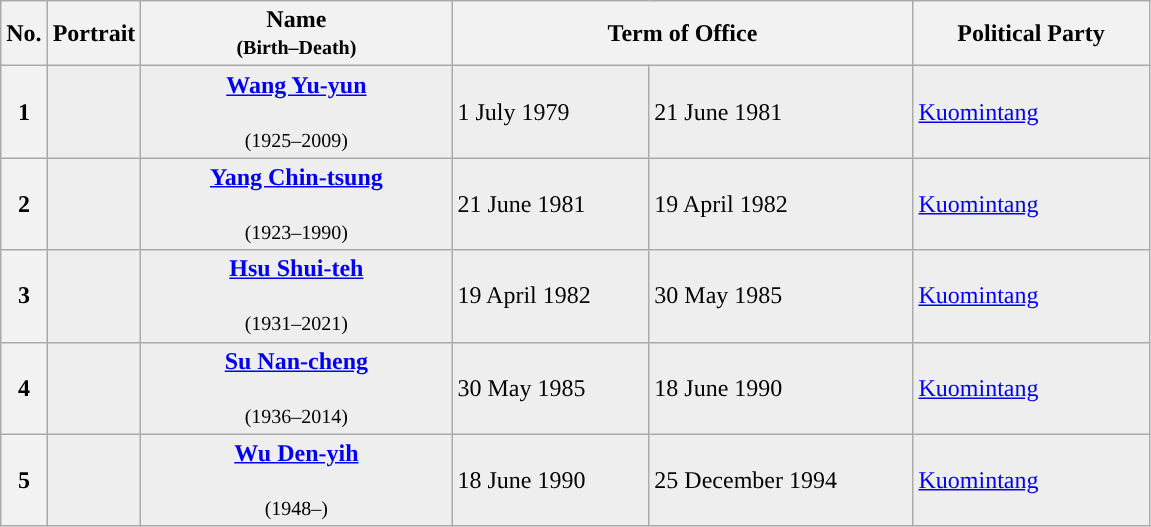<table class=wikitable>
<tr>
<th>No.</th>
<th>Portrait</th>
<th width="200">Name<br><small>(Birth–Death)</small></th>
<th colspan=2 width="300">Term of Office</th>
<th width="150">Political Party</th>
</tr>
<tr - bgcolor=#EEEEEE>
<th style="background:">1</th>
<td></td>
<td align=center><strong><a href='#'>Wang Yu-yun</a></strong><br><br><small>(1925–2009)</small></td>
<td>1 July 1979</td>
<td>21 June 1981</td>
<td><a href='#'>Kuomintang</a></td>
</tr>
<tr - bgcolor=#EEEEEE>
<th style="background:">2</th>
<td></td>
<td align=center><strong><a href='#'>Yang Chin-tsung</a></strong><br><br><small>(1923–1990)</small></td>
<td>21 June 1981</td>
<td>19 April 1982</td>
<td><a href='#'>Kuomintang</a></td>
</tr>
<tr - bgcolor=#EEEEEE>
<th style="background:">3</th>
<td></td>
<td align=center><strong><a href='#'>Hsu Shui-teh</a></strong><br><br><small>(1931–2021)</small></td>
<td>19 April 1982</td>
<td>30 May 1985</td>
<td><a href='#'>Kuomintang</a></td>
</tr>
<tr - bgcolor=#EEEEEE>
<th style="background:">4</th>
<td></td>
<td align=center><strong><a href='#'>Su Nan-cheng</a></strong><br><br><small>(1936–2014)</small></td>
<td>30 May 1985</td>
<td>18 June 1990</td>
<td><a href='#'>Kuomintang</a></td>
</tr>
<tr - bgcolor=#EEEEEE>
<th style="background:">5</th>
<td></td>
<td align=center><strong><a href='#'>Wu Den-yih</a></strong><br><br><small>(1948–)</small></td>
<td>18 June 1990</td>
<td>25 December 1994</td>
<td><a href='#'>Kuomintang</a></td>
</tr>
</table>
